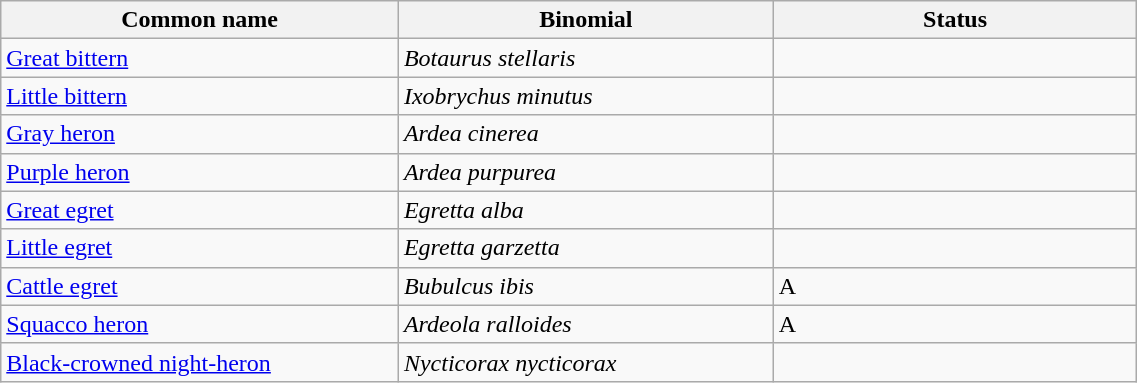<table width=60% class="wikitable">
<tr>
<th width=35%>Common name</th>
<th width=33%>Binomial</th>
<th width=32%>Status</th>
</tr>
<tr>
<td><a href='#'>Great bittern</a></td>
<td><em>Botaurus stellaris</em></td>
<td></td>
</tr>
<tr>
<td><a href='#'>Little bittern</a></td>
<td><em>Ixobrychus minutus</em></td>
<td></td>
</tr>
<tr>
<td><a href='#'>Gray heron</a></td>
<td><em>Ardea cinerea</em></td>
<td></td>
</tr>
<tr>
<td><a href='#'>Purple heron</a></td>
<td><em>Ardea purpurea</em></td>
<td></td>
</tr>
<tr>
<td><a href='#'>Great egret</a></td>
<td><em>Egretta alba</em></td>
<td></td>
</tr>
<tr>
<td><a href='#'>Little egret</a></td>
<td><em>Egretta garzetta</em></td>
<td></td>
</tr>
<tr>
<td><a href='#'>Cattle egret</a></td>
<td><em>Bubulcus ibis</em></td>
<td>A</td>
</tr>
<tr>
<td><a href='#'>Squacco heron</a></td>
<td><em>Ardeola ralloides</em></td>
<td>A</td>
</tr>
<tr>
<td><a href='#'>Black-crowned night-heron</a></td>
<td><em>Nycticorax nycticorax</em></td>
<td></td>
</tr>
</table>
